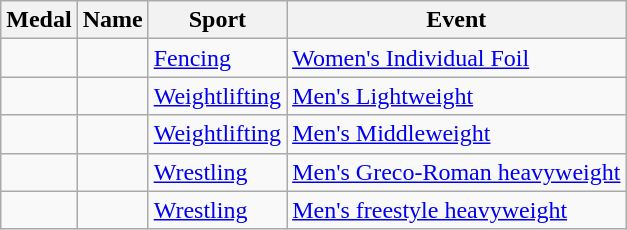<table class="wikitable sortable">
<tr>
<th>Medal</th>
<th>Name</th>
<th>Sport</th>
<th>Event</th>
</tr>
<tr>
<td></td>
<td></td>
<td><a href='#'>Fencing</a></td>
<td><a href='#'>Women's Individual Foil</a></td>
</tr>
<tr>
<td></td>
<td></td>
<td><a href='#'>Weightlifting</a></td>
<td><a href='#'>Men's Lightweight</a></td>
</tr>
<tr>
<td></td>
<td></td>
<td><a href='#'>Weightlifting</a></td>
<td><a href='#'>Men's Middleweight</a></td>
</tr>
<tr>
<td></td>
<td></td>
<td><a href='#'>Wrestling</a></td>
<td><a href='#'>Men's Greco-Roman heavyweight</a></td>
</tr>
<tr>
<td></td>
<td></td>
<td><a href='#'>Wrestling</a></td>
<td><a href='#'>Men's freestyle heavyweight</a></td>
</tr>
</table>
